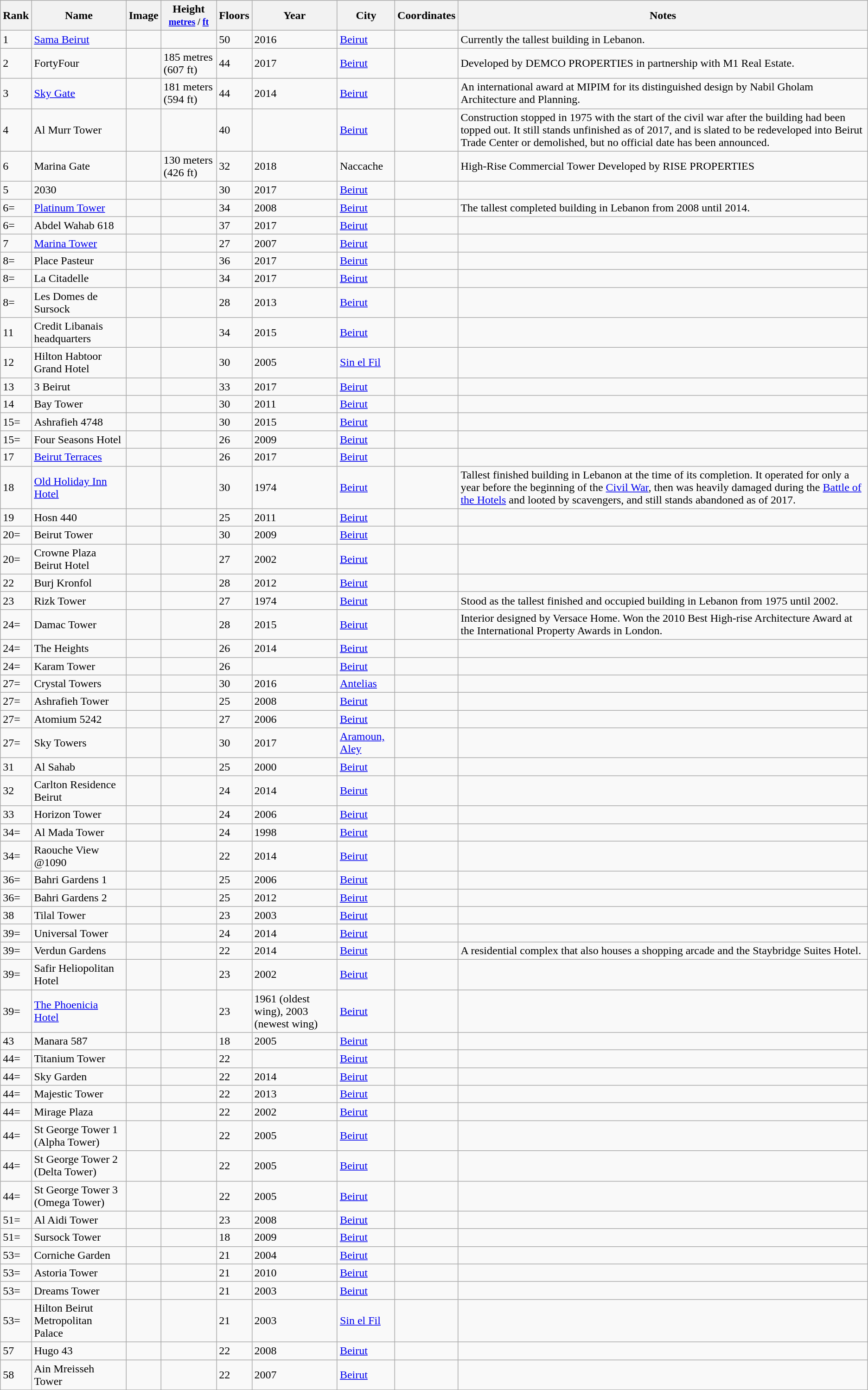<table class="wikitable sortable">
<tr>
<th>Rank</th>
<th>Name</th>
<th>Image</th>
<th>Height<br><small><a href='#'>metres</a> / <a href='#'>ft</a></small></th>
<th>Floors</th>
<th>Year</th>
<th>City</th>
<th>Coordinates</th>
<th>Notes</th>
</tr>
<tr>
<td>1</td>
<td><a href='#'>Sama Beirut</a></td>
<td></td>
<td></td>
<td>50</td>
<td>2016</td>
<td><a href='#'>Beirut</a></td>
<td></td>
<td>Currently the tallest building in Lebanon.</td>
</tr>
<tr>
<td>2</td>
<td>FortyFour</td>
<td></td>
<td>185 metres (607 ft)</td>
<td>44</td>
<td>2017</td>
<td><a href='#'>Beirut</a></td>
<td></td>
<td>Developed by DEMCO PROPERTIES in partnership with M1 Real Estate.</td>
</tr>
<tr>
<td>3</td>
<td><a href='#'>Sky Gate</a></td>
<td></td>
<td>181 meters (594 ft)</td>
<td>44</td>
<td>2014</td>
<td><a href='#'>Beirut</a></td>
<td></td>
<td>An international award at MIPIM for its distinguished design by Nabil Gholam Architecture and Planning.</td>
</tr>
<tr>
<td>4</td>
<td>Al Murr Tower</td>
<td></td>
<td></td>
<td>40</td>
<td></td>
<td><a href='#'>Beirut</a></td>
<td></td>
<td>Construction stopped in 1975 with the start of the civil war after the building had been topped out. It still stands unfinished as of 2017, and is slated to be redeveloped into Beirut Trade Center or demolished, but no official date has been announced.</td>
</tr>
<tr>
<td>6</td>
<td>Marina Gate</td>
<td></td>
<td>130 meters (426 ft)</td>
<td>32</td>
<td>2018</td>
<td>Naccache</td>
<td></td>
<td>High-Rise Commercial Tower Developed by RISE PROPERTIES</td>
</tr>
<tr>
<td>5</td>
<td>2030</td>
<td></td>
<td></td>
<td>30</td>
<td>2017</td>
<td><a href='#'>Beirut</a></td>
<td></td>
<td></td>
</tr>
<tr>
<td>6=</td>
<td><a href='#'>Platinum Tower</a></td>
<td></td>
<td></td>
<td>34</td>
<td>2008</td>
<td><a href='#'>Beirut</a></td>
<td></td>
<td>The tallest completed building in Lebanon from 2008 until 2014.</td>
</tr>
<tr>
<td>6=</td>
<td>Abdel Wahab 618</td>
<td></td>
<td></td>
<td>37</td>
<td>2017</td>
<td><a href='#'>Beirut</a></td>
<td></td>
<td></td>
</tr>
<tr>
<td>7</td>
<td><a href='#'>Marina Tower</a></td>
<td></td>
<td></td>
<td>27</td>
<td>2007</td>
<td><a href='#'>Beirut</a></td>
<td></td>
<td></td>
</tr>
<tr>
<td>8=</td>
<td>Place Pasteur</td>
<td></td>
<td></td>
<td>36</td>
<td>2017</td>
<td><a href='#'>Beirut</a></td>
<td></td>
<td></td>
</tr>
<tr>
<td>8=</td>
<td>La Citadelle</td>
<td></td>
<td></td>
<td>34</td>
<td>2017</td>
<td><a href='#'>Beirut</a></td>
<td></td>
<td></td>
</tr>
<tr>
<td>8=</td>
<td>Les Domes de Sursock</td>
<td></td>
<td></td>
<td>28</td>
<td>2013</td>
<td><a href='#'>Beirut</a></td>
<td></td>
<td></td>
</tr>
<tr>
<td>11</td>
<td>Credit Libanais headquarters</td>
<td></td>
<td></td>
<td>34</td>
<td>2015</td>
<td><a href='#'>Beirut</a></td>
<td></td>
<td></td>
</tr>
<tr>
<td>12</td>
<td>Hilton Habtoor Grand Hotel</td>
<td></td>
<td></td>
<td>30</td>
<td>2005</td>
<td><a href='#'>Sin el Fil</a></td>
<td></td>
<td></td>
</tr>
<tr>
<td>13</td>
<td>3 Beirut</td>
<td></td>
<td></td>
<td>33</td>
<td>2017</td>
<td><a href='#'>Beirut</a></td>
<td></td>
<td></td>
</tr>
<tr>
<td>14</td>
<td>Bay Tower</td>
<td></td>
<td></td>
<td>30</td>
<td>2011</td>
<td><a href='#'>Beirut</a></td>
<td></td>
<td></td>
</tr>
<tr>
<td>15=</td>
<td>Ashrafieh 4748</td>
<td></td>
<td></td>
<td>30</td>
<td>2015</td>
<td><a href='#'>Beirut</a></td>
<td></td>
<td></td>
</tr>
<tr>
<td>15=</td>
<td>Four Seasons Hotel</td>
<td></td>
<td></td>
<td>26</td>
<td>2009</td>
<td><a href='#'>Beirut</a></td>
<td></td>
<td></td>
</tr>
<tr>
<td>17</td>
<td><a href='#'>Beirut Terraces</a></td>
<td></td>
<td></td>
<td>26</td>
<td>2017</td>
<td><a href='#'>Beirut</a></td>
<td></td>
<td></td>
</tr>
<tr>
<td>18</td>
<td><a href='#'>Old Holiday Inn Hotel</a></td>
<td></td>
<td></td>
<td>30</td>
<td>1974</td>
<td><a href='#'>Beirut</a></td>
<td></td>
<td>Tallest finished building in Lebanon at the time of its completion. It operated for only a year before the beginning of the <a href='#'>Civil War</a>, then was heavily damaged during the <a href='#'>Battle of the Hotels</a> and looted by scavengers, and still stands abandoned as of 2017.</td>
</tr>
<tr>
<td>19</td>
<td>Hosn 440</td>
<td></td>
<td></td>
<td>25</td>
<td>2011</td>
<td><a href='#'>Beirut</a></td>
<td></td>
<td></td>
</tr>
<tr>
<td>20=</td>
<td>Beirut Tower</td>
<td></td>
<td></td>
<td>30</td>
<td>2009</td>
<td><a href='#'>Beirut</a></td>
<td></td>
<td></td>
</tr>
<tr>
<td>20=</td>
<td>Crowne Plaza Beirut Hotel</td>
<td></td>
<td></td>
<td>27</td>
<td>2002</td>
<td><a href='#'>Beirut</a></td>
<td></td>
<td></td>
</tr>
<tr>
<td>22</td>
<td>Burj Kronfol</td>
<td></td>
<td></td>
<td>28</td>
<td>2012</td>
<td><a href='#'>Beirut</a></td>
<td></td>
<td></td>
</tr>
<tr>
<td>23</td>
<td>Rizk Tower</td>
<td></td>
<td></td>
<td>27</td>
<td>1974</td>
<td><a href='#'>Beirut</a></td>
<td></td>
<td>Stood as the tallest finished and occupied building in Lebanon from 1975 until 2002.</td>
</tr>
<tr>
<td>24=</td>
<td>Damac Tower</td>
<td></td>
<td></td>
<td>28</td>
<td>2015</td>
<td><a href='#'>Beirut</a></td>
<td></td>
<td>Interior designed by Versace Home. Won the 2010 Best High-rise Architecture Award at the International Property Awards in London.</td>
</tr>
<tr>
<td>24=</td>
<td>The Heights</td>
<td></td>
<td></td>
<td>26</td>
<td>2014</td>
<td><a href='#'>Beirut</a></td>
<td></td>
<td></td>
</tr>
<tr>
<td>24=</td>
<td>Karam Tower</td>
<td></td>
<td></td>
<td>26</td>
<td></td>
<td><a href='#'>Beirut</a></td>
<td></td>
<td></td>
</tr>
<tr>
<td>27=</td>
<td>Crystal Towers</td>
<td></td>
<td></td>
<td>30</td>
<td>2016</td>
<td><a href='#'>Antelias</a></td>
<td></td>
<td></td>
</tr>
<tr>
<td>27=</td>
<td>Ashrafieh Tower</td>
<td></td>
<td></td>
<td>25</td>
<td>2008</td>
<td><a href='#'>Beirut</a></td>
<td></td>
<td></td>
</tr>
<tr>
<td>27=</td>
<td>Atomium 5242</td>
<td></td>
<td></td>
<td>27</td>
<td>2006</td>
<td><a href='#'>Beirut</a></td>
<td></td>
<td></td>
</tr>
<tr>
<td>27=</td>
<td>Sky Towers</td>
<td></td>
<td></td>
<td>30</td>
<td>2017</td>
<td><a href='#'>Aramoun, Aley</a></td>
<td></td>
<td></td>
</tr>
<tr>
<td>31</td>
<td>Al Sahab</td>
<td></td>
<td></td>
<td>25</td>
<td>2000</td>
<td><a href='#'>Beirut</a></td>
<td></td>
<td></td>
</tr>
<tr>
<td>32</td>
<td>Carlton Residence Beirut</td>
<td></td>
<td></td>
<td>24</td>
<td>2014</td>
<td><a href='#'>Beirut</a></td>
<td></td>
<td></td>
</tr>
<tr>
<td>33</td>
<td>Horizon Tower</td>
<td></td>
<td></td>
<td>24</td>
<td>2006</td>
<td><a href='#'>Beirut</a></td>
<td></td>
<td></td>
</tr>
<tr>
<td>34=</td>
<td>Al Mada Tower</td>
<td></td>
<td></td>
<td>24</td>
<td>1998</td>
<td><a href='#'>Beirut</a></td>
<td></td>
<td></td>
</tr>
<tr>
<td>34=</td>
<td>Raouche View @1090</td>
<td></td>
<td></td>
<td>22</td>
<td>2014</td>
<td><a href='#'>Beirut</a></td>
<td></td>
<td></td>
</tr>
<tr>
<td>36=</td>
<td>Bahri Gardens 1</td>
<td></td>
<td></td>
<td>25</td>
<td>2006</td>
<td><a href='#'>Beirut</a></td>
<td></td>
<td></td>
</tr>
<tr>
<td>36=</td>
<td>Bahri Gardens 2</td>
<td></td>
<td></td>
<td>25</td>
<td>2012</td>
<td><a href='#'>Beirut</a></td>
<td></td>
<td></td>
</tr>
<tr>
<td>38</td>
<td>Tilal Tower</td>
<td></td>
<td></td>
<td>23</td>
<td>2003</td>
<td><a href='#'>Beirut</a></td>
<td></td>
<td></td>
</tr>
<tr>
<td>39=</td>
<td>Universal Tower</td>
<td></td>
<td></td>
<td>24</td>
<td>2014</td>
<td><a href='#'>Beirut</a></td>
<td></td>
<td></td>
</tr>
<tr>
<td>39=</td>
<td>Verdun Gardens</td>
<td></td>
<td></td>
<td>22</td>
<td>2014</td>
<td><a href='#'>Beirut</a></td>
<td></td>
<td>A residential complex that also houses a shopping arcade and the Staybridge Suites Hotel.</td>
</tr>
<tr>
<td>39=</td>
<td>Safir Heliopolitan Hotel</td>
<td></td>
<td></td>
<td>23</td>
<td>2002</td>
<td><a href='#'>Beirut</a></td>
<td></td>
<td></td>
</tr>
<tr>
<td>39=</td>
<td><a href='#'>The Phoenicia Hotel</a></td>
<td></td>
<td></td>
<td>23</td>
<td>1961 (oldest wing), 2003 (newest wing)</td>
<td><a href='#'>Beirut</a></td>
<td></td>
<td></td>
</tr>
<tr>
<td>43</td>
<td>Manara 587</td>
<td></td>
<td></td>
<td>18</td>
<td>2005</td>
<td><a href='#'>Beirut</a></td>
<td></td>
<td></td>
</tr>
<tr>
<td>44=</td>
<td>Titanium Tower</td>
<td></td>
<td></td>
<td>22</td>
<td></td>
<td><a href='#'>Beirut</a></td>
<td></td>
<td></td>
</tr>
<tr>
<td>44=</td>
<td>Sky Garden</td>
<td></td>
<td></td>
<td>22</td>
<td>2014</td>
<td><a href='#'>Beirut</a></td>
<td></td>
<td></td>
</tr>
<tr>
<td>44=</td>
<td>Majestic Tower</td>
<td></td>
<td></td>
<td>22</td>
<td>2013</td>
<td><a href='#'>Beirut</a></td>
<td></td>
<td></td>
</tr>
<tr>
<td>44=</td>
<td>Mirage Plaza</td>
<td></td>
<td></td>
<td>22</td>
<td>2002</td>
<td><a href='#'>Beirut</a></td>
<td></td>
<td></td>
</tr>
<tr>
<td>44=</td>
<td>St George Tower 1 (Alpha Tower)</td>
<td></td>
<td></td>
<td>22</td>
<td>2005</td>
<td><a href='#'>Beirut</a></td>
<td></td>
<td></td>
</tr>
<tr>
<td>44=</td>
<td>St George Tower 2 (Delta Tower)</td>
<td></td>
<td></td>
<td>22</td>
<td>2005</td>
<td><a href='#'>Beirut</a></td>
<td></td>
<td></td>
</tr>
<tr>
<td>44=</td>
<td>St George Tower 3 (Omega Tower)</td>
<td></td>
<td></td>
<td>22</td>
<td>2005</td>
<td><a href='#'>Beirut</a></td>
<td></td>
<td></td>
</tr>
<tr>
<td>51=</td>
<td>Al Aidi Tower</td>
<td></td>
<td></td>
<td>23</td>
<td>2008</td>
<td><a href='#'>Beirut</a></td>
<td></td>
<td></td>
</tr>
<tr>
<td>51=</td>
<td>Sursock Tower</td>
<td></td>
<td></td>
<td>18</td>
<td>2009</td>
<td><a href='#'>Beirut</a></td>
<td></td>
<td></td>
</tr>
<tr>
<td>53=</td>
<td>Corniche Garden</td>
<td></td>
<td></td>
<td>21</td>
<td>2004</td>
<td><a href='#'>Beirut</a></td>
<td></td>
<td></td>
</tr>
<tr>
<td>53=</td>
<td>Astoria Tower</td>
<td></td>
<td></td>
<td>21</td>
<td>2010</td>
<td><a href='#'>Beirut</a></td>
<td></td>
<td></td>
</tr>
<tr>
<td>53=</td>
<td>Dreams Tower</td>
<td></td>
<td></td>
<td>21</td>
<td>2003</td>
<td><a href='#'>Beirut</a></td>
<td></td>
<td></td>
</tr>
<tr>
<td>53=</td>
<td>Hilton Beirut Metropolitan Palace</td>
<td></td>
<td></td>
<td>21</td>
<td>2003</td>
<td><a href='#'>Sin el Fil</a></td>
<td></td>
<td></td>
</tr>
<tr>
<td>57</td>
<td>Hugo 43</td>
<td></td>
<td></td>
<td>22</td>
<td>2008</td>
<td><a href='#'>Beirut</a></td>
<td></td>
<td></td>
</tr>
<tr>
<td>58</td>
<td>Ain Mreisseh Tower</td>
<td></td>
<td></td>
<td>22</td>
<td>2007</td>
<td><a href='#'>Beirut</a></td>
<td></td>
<td></td>
</tr>
</table>
